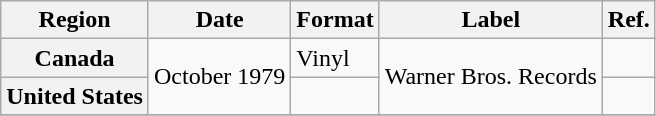<table class="wikitable plainrowheaders">
<tr>
<th scope="col">Region</th>
<th scope="col">Date</th>
<th scope="col">Format</th>
<th scope="col">Label</th>
<th scope="col">Ref.</th>
</tr>
<tr>
<th scope="row">Canada</th>
<td rowspan="2">October 1979</td>
<td>Vinyl</td>
<td rowspan="2">Warner Bros. Records</td>
<td></td>
</tr>
<tr>
<th scope="row">United States</th>
<td></td>
<td></td>
</tr>
<tr>
</tr>
</table>
